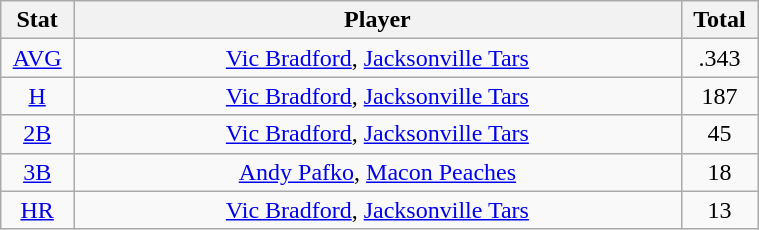<table class="wikitable" width="40%" style="text-align:center;">
<tr>
<th width="5%">Stat</th>
<th width="60%">Player</th>
<th width="5%">Total</th>
</tr>
<tr>
<td><a href='#'>AVG</a></td>
<td><a href='#'>Vic Bradford</a>, <a href='#'>Jacksonville Tars</a></td>
<td>.343</td>
</tr>
<tr>
<td><a href='#'>H</a></td>
<td><a href='#'>Vic Bradford</a>, <a href='#'>Jacksonville Tars</a></td>
<td>187</td>
</tr>
<tr>
<td><a href='#'>2B</a></td>
<td><a href='#'>Vic Bradford</a>, <a href='#'>Jacksonville Tars</a></td>
<td>45</td>
</tr>
<tr>
<td><a href='#'>3B</a></td>
<td><a href='#'>Andy Pafko</a>, <a href='#'>Macon Peaches</a></td>
<td>18</td>
</tr>
<tr>
<td><a href='#'>HR</a></td>
<td><a href='#'>Vic Bradford</a>, <a href='#'>Jacksonville Tars</a></td>
<td>13</td>
</tr>
</table>
